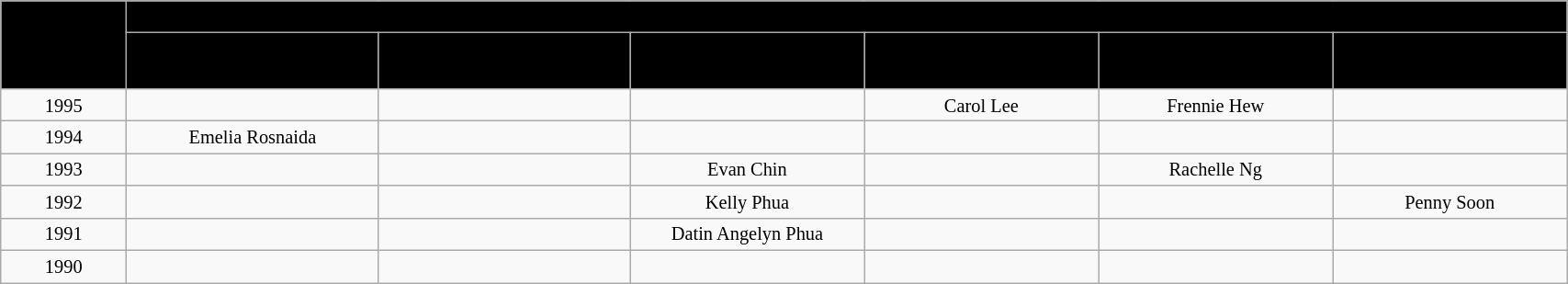<table class="wikitable" style="text-align:center; font-size:85%; line-height:17px; width:90%;">
<tr>
<th rowspan="2" style="background:black; width:05%;" scope="col"><span>Year</span></th>
<th colspan="6" style="background:black; width:05%;" scope="col"><span>Miss Malaysia Tourism Pageant Elemental Court Titlists</span></th>
</tr>
<tr>
<th style="background:black; width:10%;" scope="col"><span>Miss Malaysia Tourism</span></th>
<th style="background:black; width:10%;" scope="col"><span>Miss Malaysia Tourism Queen Of The Year</span></th>
<th style="background:black; width:9.3%;" scope="col"><span>Miss Malaysia Tourism Global</span></th>
<th style="background:black; width:9.3%;" scope="col"><span>Miss Malaysia Chinese</span></th>
<th style="background:black; width:9.3%;" scope="col"><span>Miss Malaysia Intercontinental</span></th>
<th style="background:black; width:9.3%;" scope="col"><span>Miss Malaysia Dreamgirl</span></th>
</tr>
<tr>
<td>1995</td>
<td></td>
<td></td>
<td></td>
<td>Carol Lee</td>
<td>Frennie Hew</td>
<td></td>
</tr>
<tr>
<td>1994</td>
<td>Emelia Rosnaida</td>
<td></td>
<td></td>
<td></td>
<td></td>
<td></td>
</tr>
<tr>
<td>1993</td>
<td></td>
<td></td>
<td>Evan Chin</td>
<td></td>
<td>Rachelle Ng</td>
<td></td>
</tr>
<tr>
<td>1992</td>
<td></td>
<td></td>
<td>Kelly Phua</td>
<td></td>
<td></td>
<td>Penny Soon</td>
</tr>
<tr>
<td>1991</td>
<td></td>
<td></td>
<td>Datin Angelyn Phua</td>
<td></td>
<td></td>
<td></td>
</tr>
<tr>
<td>1990</td>
<td></td>
<td></td>
<td></td>
<td></td>
<td></td>
<td></td>
</tr>
</table>
